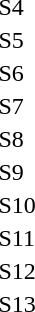<table>
<tr>
<td>S4</td>
<td></td>
<td></td>
<td></td>
</tr>
<tr>
<td>S5</td>
<td></td>
<td></td>
<td></td>
</tr>
<tr>
<td>S6</td>
<td></td>
<td></td>
<td></td>
</tr>
<tr>
<td>S7</td>
<td></td>
<td></td>
<td></td>
</tr>
<tr>
<td>S8</td>
<td></td>
<td></td>
<td></td>
</tr>
<tr>
<td>S9</td>
<td></td>
<td></td>
<td></td>
</tr>
<tr>
<td>S10</td>
<td></td>
<td></td>
<td></td>
</tr>
<tr>
<td>S11</td>
<td></td>
<td></td>
<td></td>
</tr>
<tr>
<td>S12</td>
<td></td>
<td></td>
<td></td>
</tr>
<tr>
<td>S13</td>
<td></td>
<td></td>
<td></td>
</tr>
</table>
